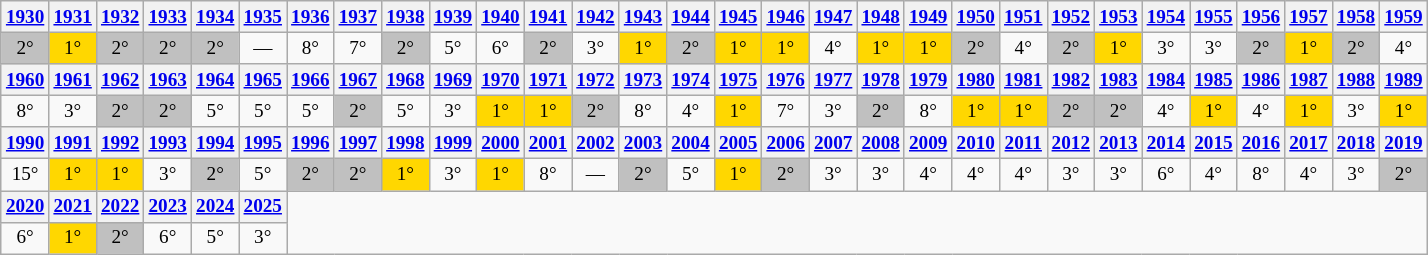<table class="wikitable" style="margin:0.5em ; font-size:80%">
<tr>
<th><a href='#'>1930</a></th>
<th><a href='#'>1931</a></th>
<th><a href='#'>1932</a></th>
<th><a href='#'>1933</a></th>
<th><a href='#'>1934</a></th>
<th><a href='#'>1935</a></th>
<th><a href='#'>1936</a></th>
<th><a href='#'>1937</a></th>
<th><a href='#'>1938</a></th>
<th><a href='#'>1939</a></th>
<th><a href='#'>1940</a></th>
<th><a href='#'>1941</a></th>
<th><a href='#'>1942</a></th>
<th><a href='#'>1943</a></th>
<th><a href='#'>1944</a></th>
<th><a href='#'>1945</a></th>
<th><a href='#'>1946</a></th>
<th><a href='#'>1947</a></th>
<th><a href='#'>1948</a></th>
<th><a href='#'>1949</a></th>
<th><a href='#'>1950</a></th>
<th><a href='#'>1951</a></th>
<th><a href='#'>1952</a></th>
<th><a href='#'>1953</a></th>
<th><a href='#'>1954</a></th>
<th><a href='#'>1955</a></th>
<th><a href='#'>1956</a></th>
<th><a href='#'>1957</a></th>
<th><a href='#'>1958</a></th>
<th><a href='#'>1959</a></th>
</tr>
<tr>
<td align=center style="background:silver;">2°</td>
<td align=center style="background:gold;">1°</td>
<td align=center style="background:silver;">2°</td>
<td align=center style="background:silver;">2°</td>
<td align=center style="background:silver;">2°</td>
<td align=center>—</td>
<td align=center>8°</td>
<td align=center>7°</td>
<td align=center style="background:silver;">2°</td>
<td align=center>5°</td>
<td align=center>6°</td>
<td align=center style="background:silver;">2°</td>
<td align=center>3°</td>
<td align=center style="background:gold;">1°</td>
<td align=center style="background:silver;">2°</td>
<td align=center style="background:gold;">1°</td>
<td align=center style="background:gold;">1°</td>
<td align=center>4°</td>
<td align=center style="background:gold;">1°</td>
<td align=center style="background:gold;">1°</td>
<td align=center style="background:silver;">2°</td>
<td align=center>4°</td>
<td align=center style="background:silver;">2°</td>
<td align=center style="background:gold;">1°</td>
<td align=center>3°</td>
<td align=center>3°</td>
<td align=center style="background:silver;">2°</td>
<td align=center style="background:gold;">1°</td>
<td align=center style="background:silver;">2°</td>
<td align=center>4°</td>
</tr>
<tr>
<th><a href='#'>1960</a></th>
<th><a href='#'>1961</a></th>
<th><a href='#'>1962</a></th>
<th><a href='#'>1963</a></th>
<th><a href='#'>1964</a></th>
<th><a href='#'>1965</a></th>
<th><a href='#'>1966</a></th>
<th><a href='#'>1967</a></th>
<th><a href='#'>1968</a></th>
<th><a href='#'>1969</a></th>
<th><a href='#'>1970</a></th>
<th><a href='#'>1971</a></th>
<th><a href='#'>1972</a></th>
<th><a href='#'>1973</a></th>
<th><a href='#'>1974</a></th>
<th><a href='#'>1975</a></th>
<th><a href='#'>1976</a></th>
<th><a href='#'>1977</a></th>
<th><a href='#'>1978</a></th>
<th><a href='#'>1979</a></th>
<th><a href='#'>1980</a></th>
<th><a href='#'>1981</a></th>
<th><a href='#'>1982</a></th>
<th><a href='#'>1983</a></th>
<th><a href='#'>1984</a></th>
<th><a href='#'>1985</a></th>
<th><a href='#'>1986</a></th>
<th><a href='#'>1987</a></th>
<th><a href='#'>1988</a></th>
<th><a href='#'>1989</a></th>
</tr>
<tr>
<td align=center>8°</td>
<td align=center>3°</td>
<td align=center style="background:silver;">2°</td>
<td align=center style="background:silver;">2°</td>
<td align=center>5°</td>
<td align=center>5°</td>
<td align=center>5°</td>
<td align=center style="background:silver;">2°</td>
<td align=center>5°</td>
<td align=center>3°</td>
<td align=center style="background:gold;">1°</td>
<td align=center style="background:gold;">1°</td>
<td align=center style="background:silver;">2°</td>
<td align=center>8°</td>
<td align=center>4°</td>
<td align=center style="background:gold;">1°</td>
<td align=center>7°</td>
<td align=center>3°</td>
<td align=center style="background:silver;">2°</td>
<td align=center>8°</td>
<td align=center style="background:gold;">1°</td>
<td align=center style="background:gold;">1°</td>
<td align=center style="background:silver;">2°</td>
<td align=center style="background:silver;">2°</td>
<td align=center>4°</td>
<td align=center style="background:gold;">1°</td>
<td align=center>4°</td>
<td align=center style="background:gold;">1°</td>
<td align=center>3°</td>
<td align=center style="background:gold;">1°</td>
</tr>
<tr>
<th><a href='#'>1990</a></th>
<th><a href='#'>1991</a></th>
<th><a href='#'>1992</a></th>
<th><a href='#'>1993</a></th>
<th><a href='#'>1994</a></th>
<th><a href='#'>1995</a></th>
<th><a href='#'>1996</a></th>
<th><a href='#'>1997</a></th>
<th><a href='#'>1998</a></th>
<th><a href='#'>1999</a></th>
<th><a href='#'>2000</a></th>
<th><a href='#'>2001</a></th>
<th><a href='#'>2002</a></th>
<th><a href='#'>2003</a></th>
<th><a href='#'>2004</a></th>
<th><a href='#'>2005</a></th>
<th><a href='#'>2006</a></th>
<th><a href='#'>2007</a></th>
<th><a href='#'>2008</a></th>
<th><a href='#'>2009</a></th>
<th><a href='#'>2010</a></th>
<th><a href='#'>2011</a></th>
<th><a href='#'>2012</a></th>
<th><a href='#'>2013</a></th>
<th><a href='#'>2014</a></th>
<th><a href='#'>2015</a></th>
<th><a href='#'>2016</a></th>
<th><a href='#'>2017</a></th>
<th><a href='#'>2018</a></th>
<th><a href='#'>2019</a></th>
</tr>
<tr>
<td align=center>15°</td>
<td align=center style="background:gold;">1°</td>
<td align=center style="background:gold;">1°</td>
<td align=center>3°</td>
<td align=center style="background:silver;">2°</td>
<td align=center>5°</td>
<td align=center style="background:silver;">2°</td>
<td align=center style="background:silver;">2°</td>
<td align=center style="background:gold;">1°</td>
<td align=center>3°</td>
<td align=center style="background:gold;">1°</td>
<td align=center>8°</td>
<td align=center>—</td>
<td align=center style="background:silver;">2°</td>
<td align=center>5°</td>
<td align=center style="background:gold;">1°</td>
<td align=center style="background:silver;">2°</td>
<td align=center>3°</td>
<td align=center>3°</td>
<td align=center>4°</td>
<td align=center>4°</td>
<td align=center>4°</td>
<td align=center>3°</td>
<td align=center>3°</td>
<td align=center>6°</td>
<td align=center>4°</td>
<td align=center>8°</td>
<td align=center>4°</td>
<td align=center>3°</td>
<td align=center style="background:silver;">2°</td>
</tr>
<tr>
<th><a href='#'>2020</a></th>
<th><a href='#'>2021</a></th>
<th><a href='#'>2022</a></th>
<th><a href='#'>2023</a></th>
<th><a href='#'>2024</a></th>
<th><a href='#'>2025</a></th>
</tr>
<tr>
<td align=center>6°</td>
<td align=center style="background:gold;">1°</td>
<td align=center style="background:silver;">2°</td>
<td align=center>6°</td>
<td align=center>5°</td>
<td align=center>3°</td>
</tr>
</table>
